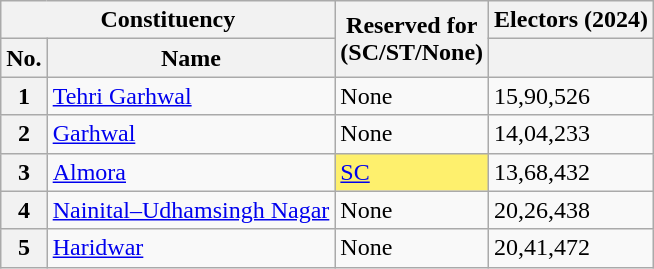<table class="wikitable sortable">
<tr>
<th scope=colgroup colspan="2">Constituency</th>
<th scope=col rowspan=2>Reserved for<br>(SC/ST/None)</th>
<th>Electors (2024)</th>
</tr>
<tr>
<th scope=col>No.</th>
<th scope=col>Name</th>
<th></th>
</tr>
<tr>
<th scope=row>1</th>
<td><a href='#'>Tehri Garhwal</a></td>
<td>None</td>
<td>15,90,526</td>
</tr>
<tr>
<th scope=row>2</th>
<td><a href='#'>Garhwal</a></td>
<td>None</td>
<td>14,04,233</td>
</tr>
<tr>
<th scope=row>3</th>
<td><a href='#'>Almora</a></td>
<td style="background:#fef06d;"><a href='#'>SC</a></td>
<td>13,68,432</td>
</tr>
<tr>
<th scope=row>4</th>
<td><a href='#'>Nainital–Udhamsingh Nagar</a></td>
<td>None</td>
<td>20,26,438</td>
</tr>
<tr>
<th scope=row>5</th>
<td><a href='#'>Haridwar</a></td>
<td>None</td>
<td>20,41,472</td>
</tr>
</table>
